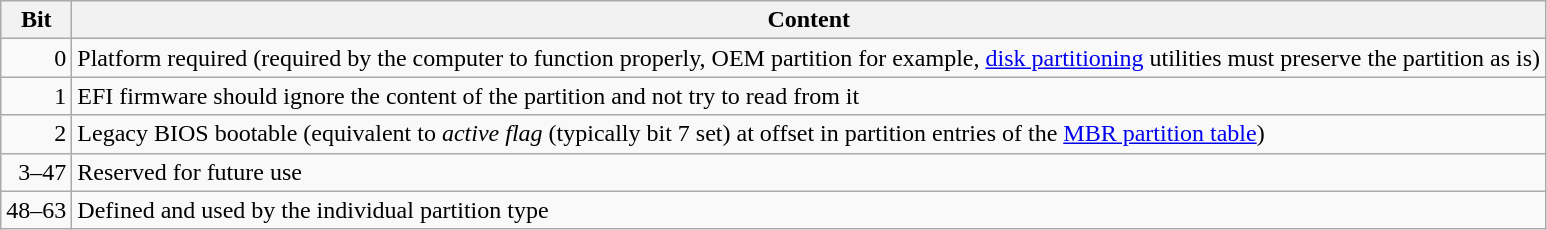<table class="wikitable">
<tr>
<th>Bit</th>
<th>Content</th>
</tr>
<tr>
<td align=right>0</td>
<td>Platform required (required by the computer to function properly, OEM partition for example, <a href='#'>disk partitioning</a> utilities must preserve the partition as is)</td>
</tr>
<tr>
<td align=right>1</td>
<td>EFI firmware should ignore the content of the partition and not try to read from it</td>
</tr>
<tr>
<td align=right>2</td>
<td>Legacy BIOS bootable (equivalent to <em>active flag</em> (typically bit 7 set) at offset  in partition entries of the <a href='#'>MBR partition table</a>)</td>
</tr>
<tr>
<td align=right>3–47</td>
<td>Reserved for future use</td>
</tr>
<tr>
<td align=right>48–63</td>
<td>Defined and used by the individual partition type</td>
</tr>
</table>
